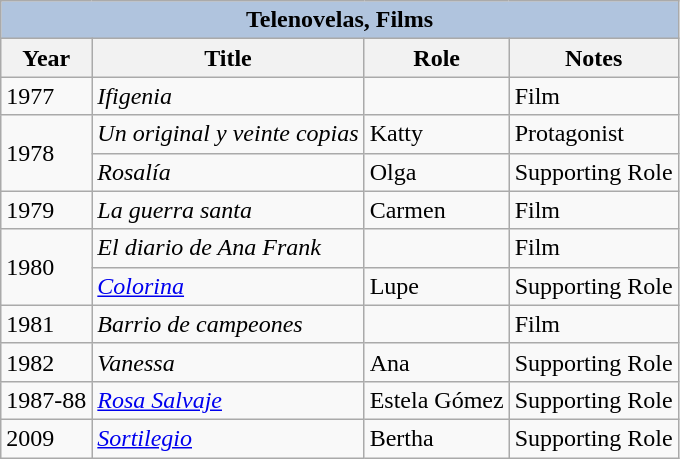<table class="wikitable">
<tr>
<th colspan="5" style="background:LightSteelBlue;">Telenovelas, Films</th>
</tr>
<tr>
<th>Year</th>
<th>Title</th>
<th>Role</th>
<th>Notes</th>
</tr>
<tr>
<td>1977</td>
<td><em>Ifigenia</em></td>
<td></td>
<td>Film</td>
</tr>
<tr>
<td rowspan=2>1978</td>
<td><em>Un original y veinte copias</em></td>
<td>Katty</td>
<td>Protagonist</td>
</tr>
<tr>
<td><em>Rosalía</em></td>
<td>Olga</td>
<td>Supporting Role</td>
</tr>
<tr>
<td>1979</td>
<td><em>La guerra santa </em></td>
<td>Carmen</td>
<td>Film</td>
</tr>
<tr>
<td rowspan=2>1980</td>
<td><em>El diario de Ana Frank</em></td>
<td></td>
<td>Film</td>
</tr>
<tr>
<td><em><a href='#'>Colorina</a></em></td>
<td>Lupe</td>
<td>Supporting Role</td>
</tr>
<tr>
<td>1981</td>
<td><em>Barrio de campeones</em></td>
<td></td>
<td>Film</td>
</tr>
<tr>
<td>1982</td>
<td><em>Vanessa</em></td>
<td>Ana</td>
<td>Supporting Role</td>
</tr>
<tr>
<td>1987-88</td>
<td><em><a href='#'>Rosa Salvaje</a></em></td>
<td>Estela Gómez</td>
<td>Supporting Role</td>
</tr>
<tr>
<td>2009</td>
<td><em><a href='#'>Sortilegio</a></em></td>
<td>Bertha</td>
<td>Supporting Role</td>
</tr>
</table>
